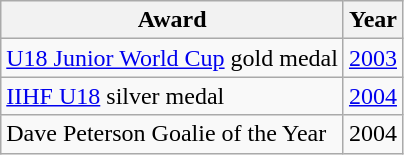<table class="wikitable" border="1">
<tr>
<th>Award</th>
<th>Year</th>
</tr>
<tr>
<td><a href='#'>U18 Junior World Cup</a> gold medal</td>
<td><a href='#'>2003</a></td>
</tr>
<tr>
<td><a href='#'>IIHF U18</a> silver medal</td>
<td><a href='#'>2004</a></td>
</tr>
<tr>
<td>Dave Peterson Goalie of the Year</td>
<td>2004</td>
</tr>
</table>
